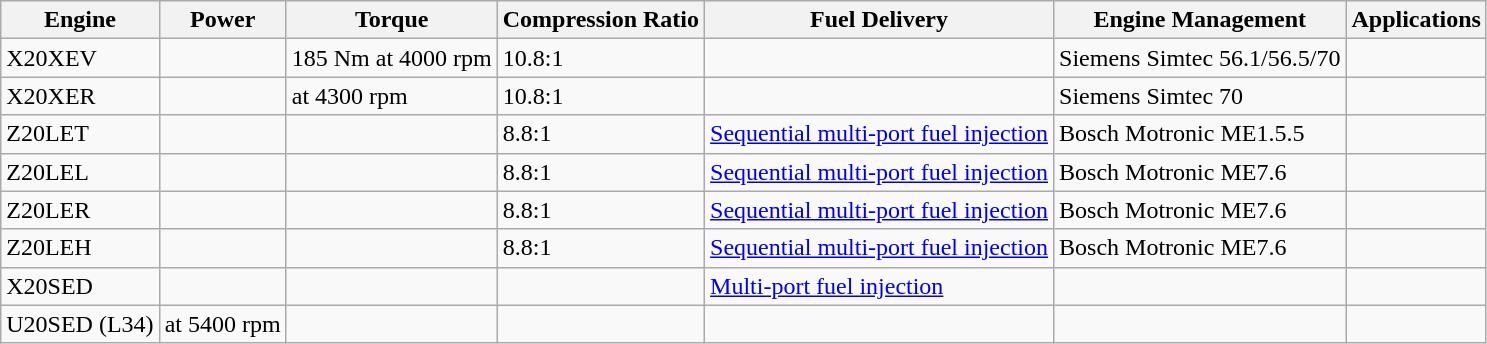<table class="wikitable">
<tr>
<th>Engine</th>
<th>Power</th>
<th>Torque</th>
<th>Compression Ratio</th>
<th>Fuel Delivery</th>
<th>Engine Management</th>
<th>Applications</th>
</tr>
<tr>
<td>X20XEV</td>
<td></td>
<td>185 Nm at 4000 rpm</td>
<td>10.8:1</td>
<td></td>
<td>Siemens Simtec 56.1/56.5/70</td>
<td></td>
</tr>
<tr>
<td>X20XER</td>
<td></td>
<td> at 4300 rpm</td>
<td>10.8:1</td>
<td></td>
<td>Siemens Simtec 70</td>
<td></td>
</tr>
<tr>
<td>Z20LET</td>
<td></td>
<td></td>
<td>8.8:1</td>
<td><a href='#'>Sequential multi-port fuel injection</a></td>
<td>Bosch Motronic ME1.5.5</td>
<td></td>
</tr>
<tr>
<td>Z20LEL</td>
<td></td>
<td></td>
<td>8.8:1</td>
<td><a href='#'>Sequential multi-port fuel injection</a></td>
<td>Bosch Motronic ME7.6</td>
<td></td>
</tr>
<tr>
<td>Z20LER</td>
<td></td>
<td></td>
<td>8.8:1</td>
<td><a href='#'>Sequential multi-port fuel injection</a></td>
<td>Bosch Motronic ME7.6</td>
<td></td>
</tr>
<tr>
<td>Z20LEH</td>
<td></td>
<td></td>
<td>8.8:1</td>
<td><a href='#'>Sequential multi-port fuel injection</a></td>
<td>Bosch Motronic ME7.6</td>
<td></td>
</tr>
<tr>
<td>X20SED</td>
<td></td>
<td></td>
<td></td>
<td><a href='#'>Multi-port fuel injection</a></td>
<td></td>
<td></td>
</tr>
<tr>
<td>U20SED (L34)</td>
<td> at 5400 rpm</td>
<td></td>
<td></td>
<td></td>
<td></td>
<td></td>
</tr>
</table>
